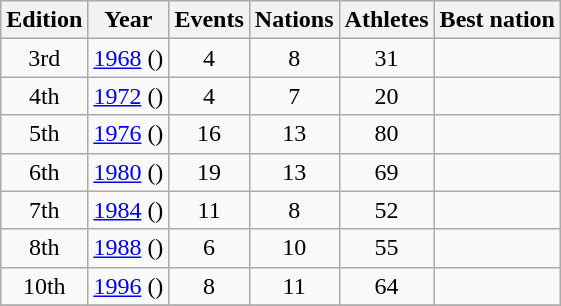<table class=wikitable style="text-align:center">
<tr>
<th>Edition</th>
<th>Year</th>
<th>Events</th>
<th>Nations</th>
<th>Athletes</th>
<th>Best nation</th>
</tr>
<tr>
<td>3rd</td>
<td><a href='#'>1968</a> ()</td>
<td>4</td>
<td>8</td>
<td>31</td>
<td align=left></td>
</tr>
<tr>
<td>4th</td>
<td><a href='#'>1972</a> ()</td>
<td>4</td>
<td>7</td>
<td>20</td>
<td align=left></td>
</tr>
<tr>
<td>5th</td>
<td><a href='#'>1976</a> ()</td>
<td>16</td>
<td>13</td>
<td>80</td>
<td align=left></td>
</tr>
<tr>
<td>6th</td>
<td><a href='#'>1980</a> ()</td>
<td>19</td>
<td>13</td>
<td>69</td>
<td align=left></td>
</tr>
<tr>
<td>7th</td>
<td><a href='#'>1984</a> ()</td>
<td>11</td>
<td>8</td>
<td>52</td>
<td align=left></td>
</tr>
<tr>
<td>8th</td>
<td><a href='#'>1988</a> ()</td>
<td>6</td>
<td>10</td>
<td>55</td>
<td align=left></td>
</tr>
<tr>
<td>10th</td>
<td><a href='#'>1996</a> ()</td>
<td>8</td>
<td>11</td>
<td>64</td>
<td></td>
</tr>
<tr>
</tr>
</table>
